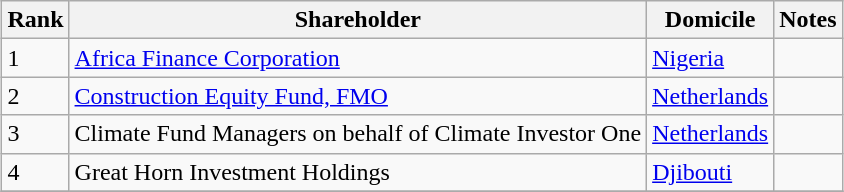<table class="wikitable sortable" style="margin: 0.5em auto">
<tr>
<th>Rank</th>
<th>Shareholder</th>
<th>Domicile</th>
<th>Notes</th>
</tr>
<tr>
<td>1</td>
<td><a href='#'>Africa Finance Corporation</a></td>
<td><a href='#'>Nigeria</a></td>
<td></td>
</tr>
<tr>
<td>2</td>
<td><a href='#'>Construction Equity Fund, FMO</a></td>
<td><a href='#'>Netherlands</a></td>
<td></td>
</tr>
<tr>
<td>3</td>
<td>Climate Fund Managers on behalf of Climate Investor One</td>
<td><a href='#'>Netherlands</a></td>
<td></td>
</tr>
<tr>
<td>4</td>
<td>Great Horn Investment Holdings</td>
<td><a href='#'>Djibouti</a></td>
<td></td>
</tr>
<tr>
</tr>
</table>
